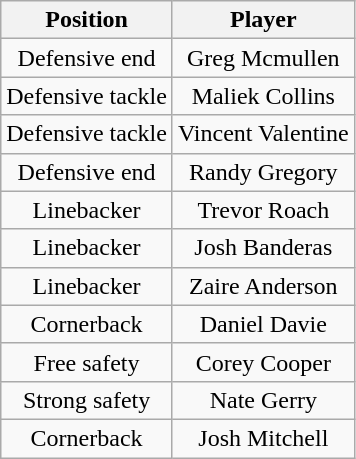<table class="wikitable" style="text-align: center;">
<tr>
<th>Position</th>
<th>Player</th>
</tr>
<tr>
<td>Defensive end</td>
<td>Greg Mcmullen</td>
</tr>
<tr>
<td>Defensive tackle</td>
<td>Maliek Collins</td>
</tr>
<tr>
<td>Defensive tackle</td>
<td>Vincent Valentine</td>
</tr>
<tr>
<td>Defensive end</td>
<td>Randy Gregory</td>
</tr>
<tr>
<td>Linebacker</td>
<td>Trevor Roach</td>
</tr>
<tr>
<td>Linebacker</td>
<td>Josh Banderas</td>
</tr>
<tr>
<td>Linebacker</td>
<td>Zaire Anderson</td>
</tr>
<tr>
<td>Cornerback</td>
<td>Daniel Davie</td>
</tr>
<tr>
<td>Free safety</td>
<td>Corey Cooper</td>
</tr>
<tr>
<td>Strong safety</td>
<td>Nate Gerry</td>
</tr>
<tr>
<td>Cornerback</td>
<td>Josh Mitchell</td>
</tr>
</table>
